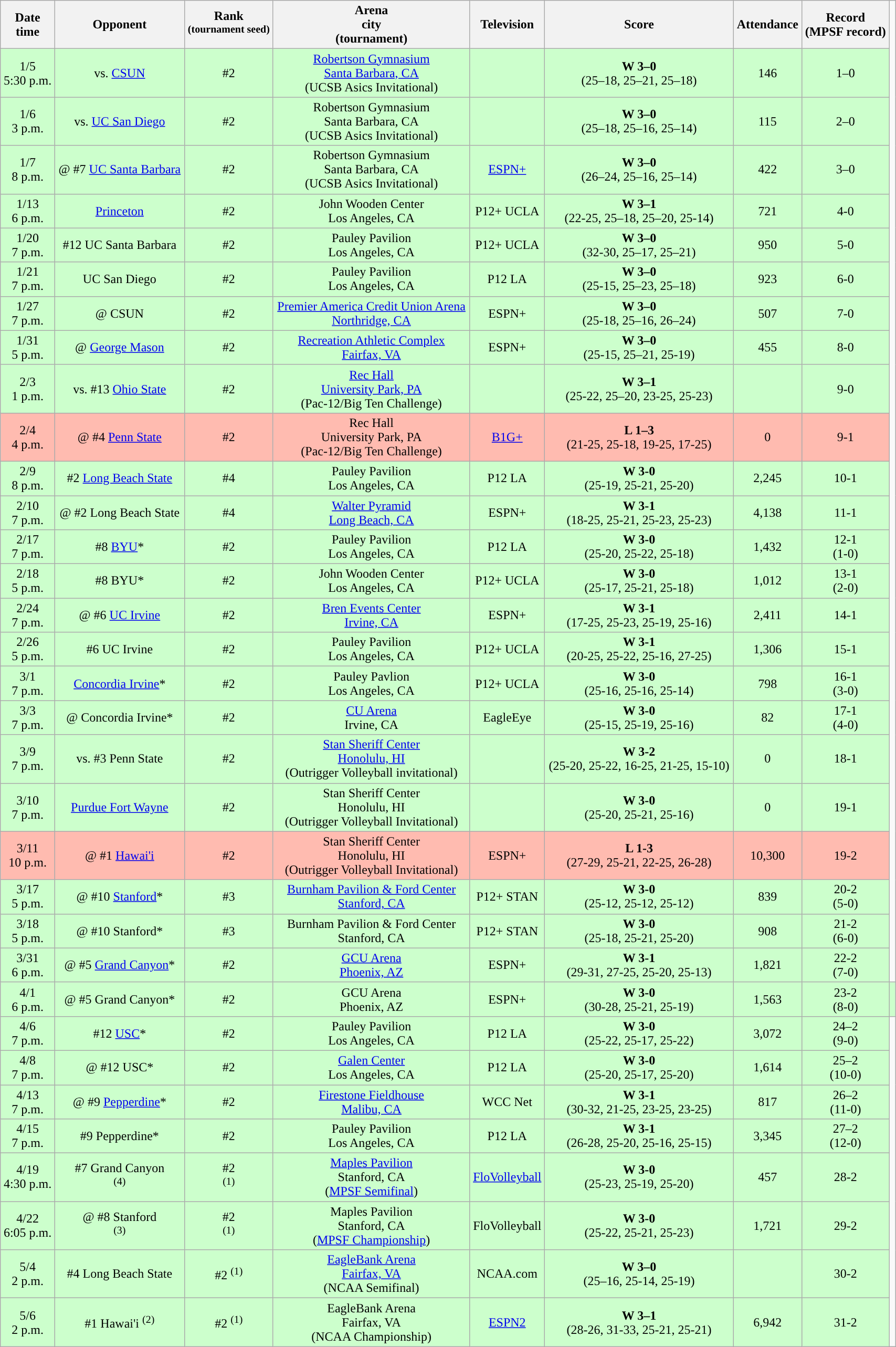<table class="wikitable sortable" style="width:90%">
<tr>
<th>Date<br>time</th>
<th>Opponent</th>
<th>Rank<br><sup>(tournament seed)</sup></th>
<th>Arena<br>city<br>(tournament)</th>
<th>Television</th>
<th>Score</th>
<th>Attendance</th>
<th>Record<br>(MPSF record)</th>
</tr>
<tr align="center" bgcolor="#ccffcc">
<td>1/5<br>5:30 p.m.</td>
<td>vs. <a href='#'>CSUN</a></td>
<td>#2</td>
<td><a href='#'>Robertson Gymnasium</a><br><a href='#'>Santa Barbara, CA</a><br>(UCSB Asics Invitational)</td>
<td></td>
<td><strong>W 3–0</strong><br>(25–18, 25–21, 25–18)</td>
<td>146</td>
<td>1–0</td>
</tr>
<tr align="center" bgcolor="#ccffcc">
<td>1/6<br>3 p.m.</td>
<td>vs. <a href='#'>UC San Diego</a></td>
<td>#2</td>
<td>Robertson Gymnasium<br>Santa Barbara, CA<br>(UCSB Asics Invitational)</td>
<td></td>
<td><strong>W 3–0</strong><br>(25–18, 25–16, 25–14)</td>
<td>115</td>
<td>2–0</td>
</tr>
<tr align="center" bgcolor="#ccffcc">
<td>1/7<br>8 p.m.</td>
<td>@ #7 <a href='#'>UC Santa Barbara</a></td>
<td>#2</td>
<td>Robertson Gymnasium<br>Santa Barbara, CA<br>(UCSB Asics Invitational)</td>
<td><a href='#'>ESPN+</a></td>
<td><strong>W 3–0</strong><br>(26–24, 25–16, 25–14)</td>
<td>422</td>
<td>3–0</td>
</tr>
<tr align="center" bgcolor="#ccffcc">
<td>1/13<br>6 p.m.</td>
<td><a href='#'>Princeton</a></td>
<td>#2</td>
<td>John Wooden Center<br>Los Angeles, CA</td>
<td>P12+ UCLA</td>
<td><strong>W 3–1</strong><br>(22-25, 25–18, 25–20, 25-14)</td>
<td>721</td>
<td>4-0</td>
</tr>
<tr align="center" bgcolor="#ccffcc">
<td>1/20<br>7 p.m.</td>
<td>#12 UC Santa Barbara</td>
<td>#2</td>
<td>Pauley Pavilion<br>Los Angeles, CA</td>
<td>P12+ UCLA</td>
<td><strong>W 3–0</strong><br>(32-30, 25–17, 25–21)</td>
<td>950</td>
<td>5-0</td>
</tr>
<tr align="center" bgcolor="#ccffcc">
<td>1/21<br>7 p.m.</td>
<td>UC San Diego</td>
<td>#2</td>
<td>Pauley Pavilion<br>Los Angeles, CA</td>
<td>P12 LA</td>
<td><strong>W 3–0</strong><br>(25-15, 25–23, 25–18)</td>
<td>923</td>
<td>6-0</td>
</tr>
<tr align="center" bgcolor="#ccffcc">
<td>1/27<br>7 p.m.</td>
<td>@ CSUN</td>
<td>#2</td>
<td><a href='#'>Premier America Credit Union Arena</a><br><a href='#'>Northridge, CA</a></td>
<td>ESPN+</td>
<td><strong>W 3–0</strong><br>(25-18, 25–16, 26–24)</td>
<td>507</td>
<td>7-0</td>
</tr>
<tr align="center" bgcolor="#ccffcc">
<td>1/31<br>5 p.m.</td>
<td>@ <a href='#'>George Mason</a></td>
<td>#2</td>
<td><a href='#'>Recreation Athletic Complex</a><br><a href='#'>Fairfax, VA</a></td>
<td>ESPN+</td>
<td><strong>W 3–0</strong><br>(25-15, 25–21, 25-19)</td>
<td>455</td>
<td>8-0</td>
</tr>
<tr align="center" bgcolor="#ccffcc">
<td>2/3<br>1 p.m.</td>
<td>vs. #13 <a href='#'>Ohio State</a></td>
<td>#2</td>
<td><a href='#'>Rec Hall</a><br><a href='#'>University Park, PA</a><br>(Pac-12/Big Ten Challenge)</td>
<td></td>
<td><strong>W 3–1</strong><br>(25-22, 25–20, 23-25, 25-23)</td>
<td></td>
<td>9-0</td>
</tr>
<tr align="center" bgcolor="#ffbbb">
<td>2/4<br>4 p.m.</td>
<td>@ #4 <a href='#'>Penn State</a></td>
<td>#2</td>
<td>Rec Hall<br>University Park, PA<br>(Pac-12/Big Ten Challenge)</td>
<td><a href='#'>B1G+</a></td>
<td><strong>L 1–3</strong><br>(21-25, 25-18, 19-25, 17-25)</td>
<td>0</td>
<td>9-1</td>
</tr>
<tr align="center" bgcolor="#ccffcc">
<td>2/9<br>8 p.m.</td>
<td>#2 <a href='#'>Long Beach State</a></td>
<td>#4</td>
<td>Pauley Pavilion<br>Los Angeles, CA</td>
<td>P12 LA</td>
<td><strong>W 3-0</strong><br>(25-19, 25-21, 25-20)</td>
<td>2,245</td>
<td>10-1</td>
</tr>
<tr align="center" bgcolor="#ccffcc">
<td>2/10<br>7 p.m.</td>
<td>@ #2 Long Beach State</td>
<td>#4</td>
<td><a href='#'>Walter Pyramid</a><br><a href='#'>Long Beach, CA</a></td>
<td>ESPN+</td>
<td><strong>W 3-1</strong><br>(18-25, 25-21, 25-23, 25-23)</td>
<td>4,138</td>
<td>11-1</td>
</tr>
<tr align="center" bgcolor="#ccffcc">
<td>2/17<br>7 p.m.</td>
<td>#8 <a href='#'>BYU</a>*</td>
<td>#2</td>
<td>Pauley Pavilion<br>Los Angeles, CA</td>
<td>P12 LA</td>
<td><strong>W 3-0</strong><br>(25-20, 25-22, 25-18)</td>
<td>1,432</td>
<td>12-1<br>(1-0)</td>
</tr>
<tr align="center" bgcolor="#ccffcc">
<td>2/18<br>5 p.m.</td>
<td>#8 BYU*</td>
<td>#2</td>
<td>John Wooden Center<br>Los Angeles, CA</td>
<td>P12+ UCLA</td>
<td><strong>W 3-0</strong><br>(25-17, 25-21, 25-18)</td>
<td>1,012</td>
<td>13-1<br>(2-0)</td>
</tr>
<tr align="center" bgcolor="#ccffcc">
<td>2/24<br>7 p.m.</td>
<td>@ #6 <a href='#'>UC Irvine</a></td>
<td>#2</td>
<td><a href='#'>Bren Events Center</a><br><a href='#'>Irvine, CA</a></td>
<td>ESPN+</td>
<td><strong>W 3-1</strong><br>(17-25, 25-23, 25-19, 25-16)</td>
<td>2,411</td>
<td>14-1</td>
</tr>
<tr align="center" bgcolor="#ccffcc">
<td>2/26<br>5 p.m.</td>
<td>#6 UC Irvine</td>
<td>#2</td>
<td>Pauley Pavilion<br>Los Angeles, CA</td>
<td>P12+ UCLA</td>
<td><strong>W 3-1</strong><br>(20-25, 25-22, 25-16, 27-25)</td>
<td>1,306</td>
<td>15-1</td>
</tr>
<tr align="center"  bgcolor="#ccffcc">
<td>3/1<br>7 p.m.</td>
<td><a href='#'>Concordia Irvine</a>*</td>
<td>#2</td>
<td>Pauley Pavlion<br>Los Angeles, CA</td>
<td>P12+ UCLA</td>
<td><strong>W 3-0</strong><br>(25-16, 25-16, 25-14)</td>
<td>798</td>
<td>16-1<br>(3-0)</td>
</tr>
<tr align="center" bgcolor="#ccffcc">
<td>3/3<br>7 p.m.</td>
<td>@ Concordia Irvine*</td>
<td>#2</td>
<td><a href='#'>CU Arena</a><br>Irvine, CA</td>
<td>EagleEye</td>
<td><strong>W 3-0</strong><br>(25-15, 25-19, 25-16)</td>
<td>82</td>
<td>17-1<br>(4-0)</td>
</tr>
<tr align="center" bgcolor="#ccffcc">
<td>3/9<br>7 p.m.</td>
<td>vs. #3 Penn State</td>
<td>#2</td>
<td><a href='#'>Stan Sheriff Center</a><br><a href='#'>Honolulu, HI</a><br>(Outrigger Volleyball invitational)</td>
<td></td>
<td><strong>W 3-2</strong><br>(25-20, 25-22, 16-25, 21-25, 15-10)</td>
<td>0</td>
<td>18-1</td>
</tr>
<tr align="center" bgcolor="#ccffcc">
<td>3/10<br>7 p.m.</td>
<td><a href='#'>Purdue Fort Wayne</a></td>
<td>#2</td>
<td>Stan Sheriff Center<br>Honolulu, HI<br>(Outrigger Volleyball Invitational)</td>
<td></td>
<td><strong>W 3-0</strong><br>(25-20, 25-21, 25-16)</td>
<td>0</td>
<td>19-1</td>
</tr>
<tr align="center" bgcolor="#ffbbb">
<td>3/11<br>10 p.m.</td>
<td>@ #1 <a href='#'>Hawai'i</a></td>
<td>#2</td>
<td>Stan Sheriff Center<br>Honolulu, HI<br>(Outrigger Volleyball Invitational)</td>
<td>ESPN+</td>
<td><strong>L 1-3</strong><br>(27-29, 25-21, 22-25, 26-28)</td>
<td>10,300</td>
<td>19-2</td>
</tr>
<tr align="center" bgcolor="#ccffcc">
<td>3/17<br>5 p.m.</td>
<td>@ #10 <a href='#'>Stanford</a>*</td>
<td>#3</td>
<td><a href='#'>Burnham Pavilion & Ford Center</a><br><a href='#'>Stanford, CA</a></td>
<td>P12+ STAN</td>
<td><strong>W 3-0</strong><br>(25-12, 25-12, 25-12)</td>
<td>839</td>
<td>20-2<br>(5-0)</td>
</tr>
<tr align="center" bgcolor="#ccffcc">
<td>3/18<br>5 p.m.</td>
<td>@ #10 Stanford*</td>
<td>#3</td>
<td>Burnham Pavilion & Ford Center<br>Stanford, CA</td>
<td>P12+ STAN</td>
<td><strong>W 3-0</strong><br>(25-18, 25-21, 25-20)</td>
<td>908</td>
<td>21-2<br>(6-0)</td>
</tr>
<tr align="center" bgcolor="#ccffcc">
<td>3/31<br>6 p.m.</td>
<td>@ #5 <a href='#'>Grand Canyon</a>*</td>
<td>#2</td>
<td><a href='#'>GCU Arena</a><br><a href='#'>Phoenix, AZ</a></td>
<td>ESPN+</td>
<td><strong>W 3-1</strong><br>(29-31, 27-25, 25-20, 25-13)</td>
<td>1,821</td>
<td>22-2<br>(7-0)</td>
</tr>
<tr align="center" bgcolor="#ccffcc">
<td>4/1<br>6 p.m.</td>
<td>@ #5 Grand Canyon*</td>
<td>#2</td>
<td>GCU Arena<br>Phoenix, AZ</td>
<td>ESPN+</td>
<td><strong>W 3-0</strong><br>(30-28, 25-21, 25-19)</td>
<td>1,563</td>
<td>23-2<br>(8-0)</td>
<td></td>
</tr>
<tr align="center" bgcolor="#ccffcc">
<td>4/6<br>7 p.m.</td>
<td>#12 <a href='#'>USC</a>*</td>
<td>#2</td>
<td>Pauley Pavilion<br>Los Angeles, CA</td>
<td>P12 LA</td>
<td><strong>W 3-0</strong><br>(25-22, 25-17, 25-22)</td>
<td>3,072</td>
<td>24–2<br>(9-0)</td>
</tr>
<tr align="center" bgcolor="#ccffcc">
<td>4/8<br>7 p.m.</td>
<td>@ #12 USC*</td>
<td>#2</td>
<td><a href='#'>Galen Center</a><br>Los Angeles, CA</td>
<td>P12 LA</td>
<td><strong>W 3-0</strong><br>(25-20, 25-17, 25-20)</td>
<td>1,614</td>
<td>25–2<br>(10-0)</td>
</tr>
<tr align="center" bgcolor="#ccffcc">
<td>4/13<br>7 p.m.</td>
<td>@ #9 <a href='#'>Pepperdine</a>*</td>
<td>#2</td>
<td><a href='#'>Firestone Fieldhouse</a><br><a href='#'>Malibu, CA</a></td>
<td>WCC Net</td>
<td><strong>W 3-1</strong><br>(30-32, 21-25, 23-25, 23-25)</td>
<td>817</td>
<td>26–2<br>(11-0)</td>
</tr>
<tr align="center" bgcolor="#ccffcc">
<td>4/15<br>7 p.m.</td>
<td>#9 Pepperdine*</td>
<td>#2</td>
<td>Pauley Pavilion<br>Los Angeles, CA</td>
<td>P12 LA</td>
<td><strong>W 3-1</strong><br>(26-28, 25-20, 25-16, 25-15)</td>
<td>3,345</td>
<td>27–2<br>(12-0)</td>
</tr>
<tr align="center" bgcolor="#ccffcc">
<td>4/19<br>4:30 p.m.</td>
<td>#7 Grand Canyon<br><sup>(4)</sup></td>
<td>#2<br><sup>(1)</sup></td>
<td><a href='#'>Maples Pavilion</a><br>Stanford, CA<br>(<a href='#'>MPSF Semifinal</a>)</td>
<td><a href='#'>FloVolleyball</a></td>
<td><strong>W 3-0</strong><br>(25-23, 25-19, 25-20)</td>
<td>457</td>
<td>28-2</td>
</tr>
<tr align="center" bgcolor="#ccffcc">
<td>4/22<br>6:05 p.m.</td>
<td>@ #8 Stanford<br><sup>(3)</sup></td>
<td>#2<br><sup>(1)</sup></td>
<td>Maples Pavilion<br>Stanford, CA<br>(<a href='#'>MPSF Championship</a>)</td>
<td>FloVolleyball</td>
<td><strong>W 3-0</strong><br>(25-22, 25-21, 25-23)</td>
<td>1,721</td>
<td>29-2</td>
</tr>
<tr align="center" bgcolor="#ccffcc">
<td>5/4<br>2 p.m.</td>
<td>#4 Long Beach State</td>
<td>#2 <sup>(1)</sup></td>
<td><a href='#'>EagleBank Arena</a><br><a href='#'>Fairfax, VA</a><br>(NCAA Semifinal)</td>
<td>NCAA.com</td>
<td><strong>W 3–0</strong><br>(25–16, 25-14, 25-19)</td>
<td></td>
<td>30-2</td>
</tr>
<tr align="center" bgcolor="#ccffcc">
<td>5/6<br>2 p.m.</td>
<td>#1 Hawai'i <sup>(2)</sup></td>
<td>#2 <sup>(1)</sup></td>
<td>EagleBank Arena<br>Fairfax, VA<br>(NCAA Championship)</td>
<td><a href='#'>ESPN2</a></td>
<td><strong>W 3–1</strong><br>(28-26, 31-33, 25-21, 25-21)</td>
<td>6,942</td>
<td>31-2</td>
</tr>
</table>
